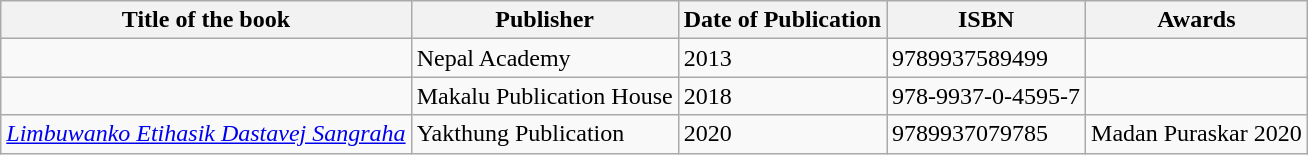<table class="wikitable">
<tr>
<th>Title of the book</th>
<th>Publisher</th>
<th>Date of Publication</th>
<th>ISBN</th>
<th>Awards</th>
</tr>
<tr>
<td><em></em></td>
<td>Nepal Academy</td>
<td>2013</td>
<td>9789937589499</td>
<td></td>
</tr>
<tr>
<td><em></em></td>
<td>Makalu Publication House</td>
<td>2018</td>
<td>978-9937-0-4595-7</td>
<td></td>
</tr>
<tr>
<td><em><a href='#'>Limbuwanko Etihasik Dastavej Sangraha</a></em></td>
<td>Yakthung Publication</td>
<td>2020</td>
<td>9789937079785</td>
<td>Madan Puraskar 2020</td>
</tr>
</table>
